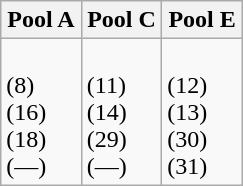<table class="wikitable">
<tr>
<th width=33%>Pool A</th>
<th width=33%>Pool C</th>
<th width=33%>Pool E</th>
</tr>
<tr>
<td><br> (8)<br>
 (16)<br>
 (18)<br>
 (—)</td>
<td><br> (11)<br>
 (14)<br>
 (29)<br>
 (—)</td>
<td><br> (12)<br>
 (13)<br>
 (30)<br>
 (31)</td>
</tr>
</table>
